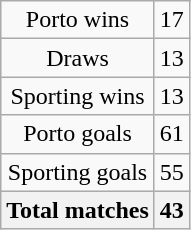<table class="wikitable" style="text-align:center">
<tr>
<td>Porto wins</td>
<td>17</td>
</tr>
<tr>
<td>Draws</td>
<td>13</td>
</tr>
<tr>
<td>Sporting wins</td>
<td>13</td>
</tr>
<tr>
<td>Porto goals</td>
<td>61</td>
</tr>
<tr>
<td>Sporting goals</td>
<td>55</td>
</tr>
<tr>
<th>Total matches</th>
<th>43</th>
</tr>
</table>
